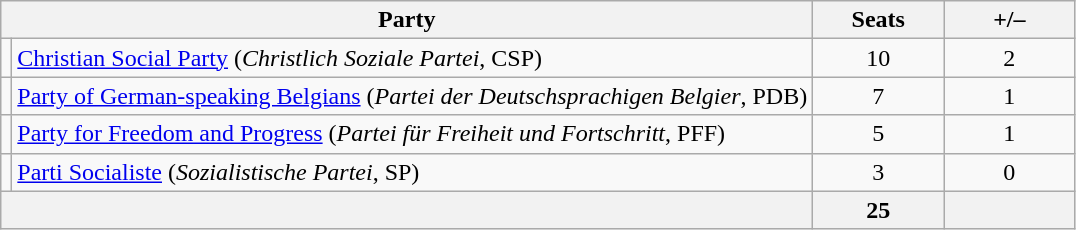<table class=wikitable>
<tr>
<th style="width: 20em" colspan= 2>Party</th>
<th style="width: 5em">Seats</th>
<th style="width: 5em">+/–</th>
</tr>
<tr>
<td></td>
<td><a href='#'>Christian Social Party</a> (<em>Christlich Soziale Partei</em>, CSP)</td>
<td align="center">10</td>
<td align="center"> 2</td>
</tr>
<tr>
<td></td>
<td><a href='#'>Party of German-speaking Belgians</a> (<em>Partei der Deutschsprachigen Belgier</em>, PDB)</td>
<td align="center">7</td>
<td align="center"> 1</td>
</tr>
<tr>
<td></td>
<td><a href='#'>Party for Freedom and Progress</a> (<em>Partei für Freiheit und Fortschritt</em>, PFF)</td>
<td align="center">5</td>
<td align="center"> 1</td>
</tr>
<tr>
<td></td>
<td><a href='#'>Parti Socialiste</a> (<em>Sozialistische Partei</em>, SP)</td>
<td align="center">3</td>
<td align="center"> 0</td>
</tr>
<tr>
<th colspan="2"></th>
<th align="center">25</th>
<th align="center"></th>
</tr>
</table>
